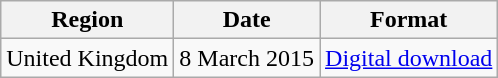<table class=wikitable>
<tr>
<th>Region</th>
<th>Date</th>
<th>Format</th>
</tr>
<tr>
<td>United Kingdom</td>
<td>8 March 2015</td>
<td><a href='#'>Digital download</a></td>
</tr>
</table>
